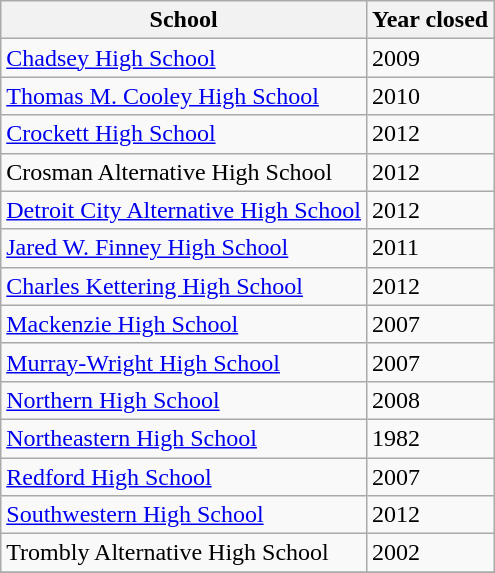<table class="wikitable sortable">
<tr>
<th>School</th>
<th>Year closed</th>
</tr>
<tr>
<td><a href='#'>Chadsey High School</a></td>
<td>2009</td>
</tr>
<tr>
<td><a href='#'>Thomas M. Cooley High School</a></td>
<td>2010</td>
</tr>
<tr>
<td><a href='#'>Crockett High School</a></td>
<td>2012</td>
</tr>
<tr>
<td>Crosman Alternative High School</td>
<td>2012</td>
</tr>
<tr>
<td><a href='#'>Detroit City Alternative High School</a></td>
<td>2012</td>
</tr>
<tr>
<td><a href='#'>Jared W. Finney High School</a></td>
<td>2011</td>
</tr>
<tr>
<td><a href='#'>Charles Kettering High School</a></td>
<td>2012</td>
</tr>
<tr>
<td><a href='#'>Mackenzie High School</a></td>
<td>2007</td>
</tr>
<tr>
<td><a href='#'>Murray-Wright High School</a></td>
<td>2007</td>
</tr>
<tr>
<td><a href='#'>Northern High School</a></td>
<td>2008</td>
</tr>
<tr>
<td><a href='#'>Northeastern High School</a></td>
<td>1982</td>
</tr>
<tr>
<td><a href='#'>Redford High School</a></td>
<td>2007</td>
</tr>
<tr>
<td><a href='#'>Southwestern High School</a></td>
<td>2012</td>
</tr>
<tr>
<td>Trombly Alternative High School</td>
<td>2002</td>
</tr>
<tr>
</tr>
</table>
